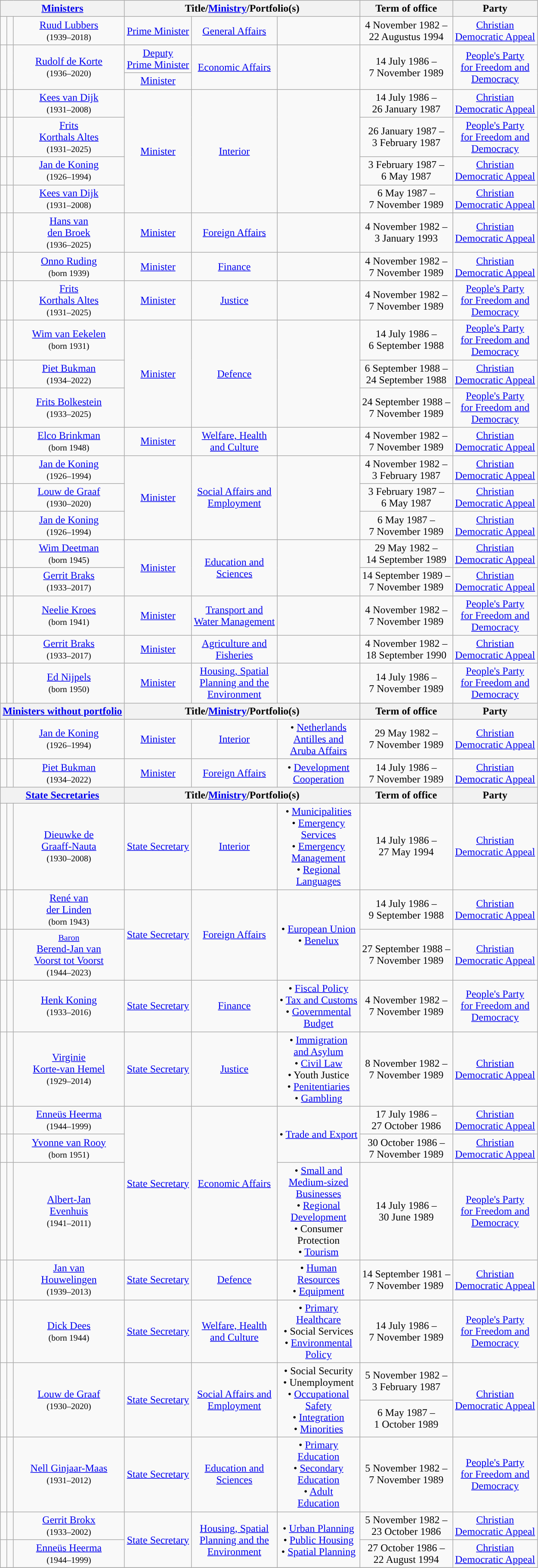<table class="wikitable" style="text-align:center">
<tr>
<th colspan=3><a href='#'>Ministers</a></th>
<th colspan=3>Title/<a href='#'>Ministry</a>/Portfolio(s)</th>
<th>Term of office</th>
<th>Party</th>
</tr>
<tr>
<td style="background:"></td>
<td></td>
<td><a href='#'>Ruud Lubbers</a> <br> <small>(1939–2018)</small></td>
<td><a href='#'>Prime Minister</a></td>
<td><a href='#'>General Affairs</a></td>
<td></td>
<td>4 November 1982 – <br> 22 Augustus 1994 <br>  </td>
<td><a href='#'>Christian <br> Democratic Appeal</a></td>
</tr>
<tr>
<td rowspan=2 style="background:"></td>
<td rowspan=2></td>
<td rowspan=2><a href='#'>Rudolf de Korte</a> <br> <small>(1936–2020)</small></td>
<td><a href='#'>Deputy <br> Prime Minister</a></td>
<td rowspan=2><a href='#'>Economic Affairs</a></td>
<td rowspan=2></td>
<td rowspan=2>14 July 1986 – <br> 7 November 1989</td>
<td rowspan=2><a href='#'>People's Party <br> for Freedom and <br> Democracy</a></td>
</tr>
<tr>
<td><a href='#'>Minister</a></td>
</tr>
<tr>
<td style="background:"></td>
<td></td>
<td><a href='#'>Kees van Dijk</a> <br> <small>(1931–2008)</small></td>
<td rowspan=4><a href='#'>Minister</a></td>
<td rowspan=4><a href='#'>Interior</a></td>
<td rowspan=4></td>
<td>14 July 1986 – <br> 26 January 1987 <br> </td>
<td><a href='#'>Christian <br> Democratic Appeal</a></td>
</tr>
<tr>
<td style="background:"></td>
<td></td>
<td><a href='#'>Frits <br> Korthals Altes</a> <br> <small>(1931–2025)</small></td>
<td>26 January 1987 – <br> 3 February 1987 <br> </td>
<td><a href='#'>People's Party <br> for Freedom and <br> Democracy</a></td>
</tr>
<tr>
<td style="background:"></td>
<td></td>
<td><a href='#'>Jan de Koning</a> <br> <small>(1926–1994)</small></td>
<td>3 February 1987 – <br> 6 May 1987 <br> </td>
<td><a href='#'>Christian <br> Democratic Appeal</a></td>
</tr>
<tr>
<td style="background:"></td>
<td></td>
<td><a href='#'>Kees van Dijk</a> <br> <small>(1931–2008)</small></td>
<td>6 May 1987 – <br> 7 November 1989</td>
<td><a href='#'>Christian <br> Democratic Appeal</a></td>
</tr>
<tr>
<td style="background:"></td>
<td></td>
<td><a href='#'>Hans van <br> den Broek</a> <br> <small>(1936–2025)</small></td>
<td><a href='#'>Minister</a></td>
<td><a href='#'>Foreign Affairs</a></td>
<td></td>
<td>4 November 1982 – <br> 3 January 1993 <br>  </td>
<td><a href='#'>Christian <br> Democratic Appeal</a></td>
</tr>
<tr>
<td style="background:"></td>
<td></td>
<td><a href='#'>Onno Ruding</a> <br> <small>(born 1939)</small></td>
<td><a href='#'>Minister</a></td>
<td><a href='#'>Finance</a></td>
<td></td>
<td>4 November 1982 – <br> 7 November 1989 <br> </td>
<td><a href='#'>Christian <br> Democratic Appeal</a></td>
</tr>
<tr>
<td style="background:"></td>
<td></td>
<td><a href='#'>Frits <br> Korthals Altes</a> <br> <small>(1931–2025)</small></td>
<td><a href='#'>Minister</a></td>
<td><a href='#'>Justice</a></td>
<td></td>
<td>4 November 1982 – <br> 7 November 1989 <br> </td>
<td><a href='#'>People's Party <br> for Freedom and <br> Democracy</a></td>
</tr>
<tr>
<td style="background:"></td>
<td></td>
<td><a href='#'>Wim van Eekelen</a> <br> <small>(born 1931)</small></td>
<td rowspan=3><a href='#'>Minister</a></td>
<td rowspan=3><a href='#'>Defence</a></td>
<td rowspan=3></td>
<td>14 July 1986 – <br> 6 September 1988 <br> </td>
<td><a href='#'>People's Party <br> for Freedom and <br> Democracy</a></td>
</tr>
<tr>
<td style="background:"></td>
<td></td>
<td><a href='#'>Piet Bukman</a> <br> <small>(1934–2022)</small></td>
<td>6 September 1988 – <br> 24 September 1988 <br> </td>
<td><a href='#'>Christian <br> Democratic Appeal</a></td>
</tr>
<tr>
<td style="background:"></td>
<td></td>
<td><a href='#'>Frits Bolkestein</a> <br> <small>(1933–2025)</small></td>
<td>24 September 1988 – <br> 7 November 1989</td>
<td><a href='#'>People's Party <br> for Freedom and <br> Democracy</a></td>
</tr>
<tr>
<td style="background:"></td>
<td></td>
<td><a href='#'>Elco Brinkman</a> <br> <small>(born 1948)</small></td>
<td><a href='#'>Minister</a></td>
<td><a href='#'>Welfare, Health <br> and Culture</a></td>
<td></td>
<td>4 November 1982 – <br> 7 November 1989 <br> </td>
<td><a href='#'>Christian <br> Democratic Appeal</a></td>
</tr>
<tr>
<td style="background:"></td>
<td></td>
<td><a href='#'>Jan de Koning</a> <br> <small>(1926–1994)</small></td>
<td rowspan=3><a href='#'>Minister</a></td>
<td rowspan=3><a href='#'>Social Affairs and <br> Employment</a></td>
<td rowspan=3></td>
<td>4 November 1982 – <br> 3 February 1987 <br>  </td>
<td><a href='#'>Christian <br> Democratic Appeal</a></td>
</tr>
<tr>
<td style="background:"></td>
<td></td>
<td><a href='#'>Louw de Graaf</a> <br> <small>(1930–2020)</small></td>
<td>3 February 1987 – <br> 6 May 1987 <br> </td>
<td><a href='#'>Christian <br> Democratic Appeal</a></td>
</tr>
<tr>
<td style="background:"></td>
<td></td>
<td><a href='#'>Jan de Koning</a> <br> <small>(1926–1994)</small></td>
<td>6 May 1987 – <br> 7 November 1989</td>
<td><a href='#'>Christian <br> Democratic Appeal</a></td>
</tr>
<tr>
<td style="background:"></td>
<td></td>
<td><a href='#'>Wim Deetman</a> <br> <small>(born 1945)</small></td>
<td rowspan=2><a href='#'>Minister</a></td>
<td rowspan=2><a href='#'>Education and <br> Sciences</a></td>
<td rowspan=2></td>
<td>29 May 1982 – <br> 14 September 1989 <br>  </td>
<td><a href='#'>Christian <br> Democratic Appeal</a></td>
</tr>
<tr>
<td style="background:"></td>
<td></td>
<td><a href='#'>Gerrit Braks</a> <br> <small>(1933–2017)</small></td>
<td>14 September 1989 – <br> 7 November 1989 <br> </td>
<td><a href='#'>Christian <br> Democratic Appeal</a></td>
</tr>
<tr>
<td style="background:"></td>
<td></td>
<td><a href='#'>Neelie Kroes</a> <br> <small>(born 1941)</small></td>
<td><a href='#'>Minister</a></td>
<td><a href='#'>Transport and <br> Water Management</a></td>
<td></td>
<td>4 November 1982 – <br> 7 November 1989 <br> </td>
<td><a href='#'>People's Party <br> for Freedom and <br> Democracy</a></td>
</tr>
<tr>
<td style="background:"></td>
<td></td>
<td><a href='#'>Gerrit Braks</a> <br> <small>(1933–2017)</small></td>
<td><a href='#'>Minister</a></td>
<td><a href='#'>Agriculture and <br> Fisheries</a></td>
<td></td>
<td>4 November 1982 – <br> 18 September 1990 <br>  </td>
<td><a href='#'>Christian <br> Democratic Appeal</a></td>
</tr>
<tr>
<td style="background:"></td>
<td></td>
<td><a href='#'>Ed Nijpels</a> <br> <small>(born 1950)</small></td>
<td><a href='#'>Minister</a></td>
<td><a href='#'>Housing, Spatial <br> Planning and the <br> Environment</a></td>
<td></td>
<td>14 July 1986 – <br> 7 November 1989</td>
<td><a href='#'>People's Party <br> for Freedom and <br> Democracy</a></td>
</tr>
<tr>
<th colspan=3><a href='#'>Ministers without portfolio</a></th>
<th colspan=3>Title/<a href='#'>Ministry</a>/Portfolio(s)</th>
<th>Term of office</th>
<th>Party</th>
</tr>
<tr>
<td style="background:"></td>
<td></td>
<td><a href='#'>Jan de Koning</a> <br> <small>(1926–1994)</small></td>
<td><a href='#'>Minister</a></td>
<td><a href='#'>Interior</a></td>
<td>• <a href='#'>Netherlands <br> Antilles and <br> Aruba Affairs</a></td>
<td>29 May 1982 – <br> 7 November 1989 <br> </td>
<td><a href='#'>Christian <br> Democratic Appeal</a></td>
</tr>
<tr>
<td style="background:"></td>
<td></td>
<td><a href='#'>Piet Bukman</a> <br> <small>(1934–2022)</small></td>
<td><a href='#'>Minister</a></td>
<td><a href='#'>Foreign Affairs</a></td>
<td>• <a href='#'>Development <br> Cooperation</a></td>
<td>14 July 1986 – <br> 7 November 1989</td>
<td><a href='#'>Christian <br> Democratic Appeal</a></td>
</tr>
<tr>
<th colspan=3><a href='#'>State Secretaries</a></th>
<th colspan=3>Title/<a href='#'>Ministry</a>/Portfolio(s)</th>
<th>Term of office</th>
<th>Party</th>
</tr>
<tr>
<td style="background:"></td>
<td></td>
<td><a href='#'>Dieuwke de <br> Graaff-Nauta</a> <br> <small>(1930–2008)</small></td>
<td><a href='#'>State Secretary</a></td>
<td><a href='#'>Interior</a></td>
<td>• <a href='#'>Municipalities</a> <br> • <a href='#'>Emergency <br> Services</a> <br> • <a href='#'>Emergency <br> Management</a> <br> • <a href='#'>Regional <br> Languages</a></td>
<td>14 July 1986 – <br> 27 May 1994 <br> </td>
<td><a href='#'>Christian <br> Democratic Appeal</a></td>
</tr>
<tr>
<td style="background:"></td>
<td></td>
<td><a href='#'>René van <br> der Linden</a> <br> <small>(born 1943)</small></td>
<td rowspan=2><a href='#'>State Secretary</a> <br> </td>
<td rowspan=2><a href='#'>Foreign Affairs</a></td>
<td rowspan=2>• <a href='#'>European Union</a> <br> • <a href='#'>Benelux</a></td>
<td>14 July 1986 – <br> 9 September 1988 <br> </td>
<td><a href='#'>Christian <br> Democratic Appeal</a></td>
</tr>
<tr>
<td style="background:"></td>
<td></td>
<td><small><a href='#'>Baron</a></small> <br> <a href='#'>Berend-Jan van <br> Voorst tot Voorst</a> <br> <small>(1944–2023)</small></td>
<td>27 September 1988 – <br> 7 November 1989</td>
<td><a href='#'>Christian <br> Democratic Appeal</a></td>
</tr>
<tr>
<td style="background:"></td>
<td></td>
<td><a href='#'>Henk Koning</a> <br> <small>(1933–2016)</small></td>
<td><a href='#'>State Secretary</a></td>
<td><a href='#'>Finance</a></td>
<td>• <a href='#'>Fiscal Policy</a> <br> • <a href='#'>Tax and Customs</a> <br> • <a href='#'>Governmental <br> Budget</a></td>
<td>4 November 1982 – <br> 7 November 1989 <br> </td>
<td><a href='#'>People's Party <br> for Freedom and <br> Democracy</a></td>
</tr>
<tr>
<td style="background:"></td>
<td></td>
<td><a href='#'>Virginie <br> Korte-van Hemel</a> <br> <small>(1929–2014)</small></td>
<td><a href='#'>State Secretary</a></td>
<td><a href='#'>Justice</a></td>
<td>• <a href='#'>Immigration <br> and Asylum</a> <br> • <a href='#'>Civil Law</a> <br> • Youth Justice <br> • <a href='#'>Penitentiaries</a> <br> • <a href='#'>Gambling</a></td>
<td>8 November 1982 – <br> 7 November 1989 <br> </td>
<td><a href='#'>Christian <br> Democratic Appeal</a></td>
</tr>
<tr>
<td style="background:"></td>
<td></td>
<td><a href='#'>Enneüs Heerma</a> <br> <small>(1944–1999)</small></td>
<td rowspan=3><a href='#'>State Secretary</a></td>
<td rowspan=3><a href='#'>Economic Affairs</a></td>
<td rowspan=2>• <a href='#'>Trade and Export</a> <br> </td>
<td>17 July 1986 – <br> 27 October 1986 <br> </td>
<td><a href='#'>Christian <br> Democratic Appeal</a></td>
</tr>
<tr>
<td style="background:"></td>
<td></td>
<td><a href='#'>Yvonne van Rooy</a> <br> <small>(born 1951)</small></td>
<td>30 October 1986 – <br> 7 November 1989</td>
<td><a href='#'>Christian <br> Democratic Appeal</a></td>
</tr>
<tr>
<td style="background:"></td>
<td></td>
<td><a href='#'>Albert-Jan <br> Evenhuis</a> <br> <small>(1941–2011)</small></td>
<td>• <a href='#'>Small and <br> Medium-sized <br> Businesses</a> <br> • <a href='#'>Regional <br> Development</a> <br> • Consumer <br> Protection <br> • <a href='#'>Tourism</a></td>
<td>14 July 1986 – <br> 30 June 1989 <br> </td>
<td><a href='#'>People's Party <br> for Freedom and <br> Democracy</a></td>
</tr>
<tr>
<td style="background:"></td>
<td></td>
<td><a href='#'>Jan van <br> Houwelingen</a> <br> <small>(1939–2013)</small></td>
<td><a href='#'>State Secretary</a></td>
<td><a href='#'>Defence</a></td>
<td>• <a href='#'>Human <br> Resources</a> <br> • <a href='#'>Equipment</a></td>
<td>14 September 1981 – <br> 7 November 1989 <br> </td>
<td><a href='#'>Christian <br> Democratic Appeal</a></td>
</tr>
<tr>
<td style="background:"></td>
<td></td>
<td><a href='#'>Dick Dees</a> <br> <small>(born 1944)</small></td>
<td><a href='#'>State Secretary</a></td>
<td><a href='#'>Welfare, Health <br> and Culture</a></td>
<td>• <a href='#'>Primary <br> Healthcare</a> <br> • Social Services <br> • <a href='#'>Environmental <br> Policy</a></td>
<td>14 July 1986 – <br> 7 November 1989</td>
<td><a href='#'>People's Party <br> for Freedom and <br> Democracy</a></td>
</tr>
<tr>
<td rowspan=2 style="background:"></td>
<td rowspan=2></td>
<td rowspan=2><a href='#'>Louw de Graaf</a> <br> <small>(1930–2020)</small></td>
<td rowspan=2><a href='#'>State Secretary</a></td>
<td rowspan=2><a href='#'>Social Affairs and <br> Employment</a></td>
<td rowspan=2>• Social Security <br> • Unemployment <br> • <a href='#'>Occupational <br> Safety</a> <br> • <a href='#'>Integration</a> <br> • <a href='#'>Minorities</a></td>
<td>5 November 1982 – <br> 3 February 1987 <br> </td>
<td rowspan=2><a href='#'>Christian <br> Democratic Appeal</a></td>
</tr>
<tr>
<td>6 May 1987 – <br> 1 October 1989 <br> </td>
</tr>
<tr>
<td style="background:"></td>
<td></td>
<td><a href='#'>Nell Ginjaar-Maas</a> <br> <small>(1931–2012)</small></td>
<td><a href='#'>State Secretary</a></td>
<td><a href='#'>Education and <br> Sciences</a></td>
<td>• <a href='#'>Primary <br> Education</a> <br> • <a href='#'>Secondary <br> Education</a> <br> • <a href='#'>Adult <br> Education</a></td>
<td>5 November 1982 – <br> 7 November 1989 <br> </td>
<td><a href='#'>People's Party <br> for Freedom and <br> Democracy</a></td>
</tr>
<tr>
<td style="background:"></td>
<td></td>
<td><a href='#'>Gerrit Brokx</a> <br> <small>(1933–2002)</small></td>
<td rowspan=2><a href='#'>State Secretary</a></td>
<td rowspan=2><a href='#'>Housing, Spatial <br> Planning and the <br> Environment</a></td>
<td rowspan=2>• <a href='#'>Urban Planning</a> <br> • <a href='#'>Public Housing</a> <br> • <a href='#'>Spatial Planning</a></td>
<td>5 November 1982 – <br> 23 October 1986 <br>  </td>
<td><a href='#'>Christian <br> Democratic Appeal</a></td>
</tr>
<tr>
<td style="background:"></td>
<td></td>
<td><a href='#'>Enneüs Heerma</a> <br> <small>(1944–1999)</small></td>
<td>27 October 1986 – <br> 22 August 1994</td>
<td><a href='#'>Christian <br> Democratic Appeal</a></td>
</tr>
<tr>
</tr>
</table>
